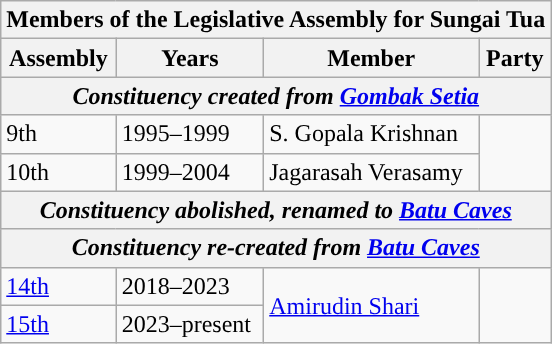<table class=wikitable>
<tr>
<th colspan=4>Members of the Legislative Assembly for Sungai Tua</th>
</tr>
<tr>
<th>Assembly</th>
<th>Years</th>
<th>Member</th>
<th>Party</th>
</tr>
<tr>
<th colspan=4 align=center><em>Constituency created from <a href='#'>Gombak Setia</a></em></th>
</tr>
<tr>
<td>9th</td>
<td>1995–1999</td>
<td>S. Gopala Krishnan</td>
<td rowspan=2></td>
</tr>
<tr>
<td>10th</td>
<td>1999–2004</td>
<td>Jagarasah Verasamy</td>
</tr>
<tr>
<th colspan=4 align=center><em>Constituency abolished, renamed to <a href='#'>Batu Caves</a></em></th>
</tr>
<tr>
<th colspan=4 align=center><em>Constituency re-created from <a href='#'>Batu Caves</a></em></th>
</tr>
<tr>
<td><a href='#'>14th</a></td>
<td>2018–2023</td>
<td rowspan=2><a href='#'>Amirudin Shari</a></td>
<td rowspan=2></td>
</tr>
<tr>
<td><a href='#'>15th</a></td>
<td>2023–present</td>
</tr>
</table>
